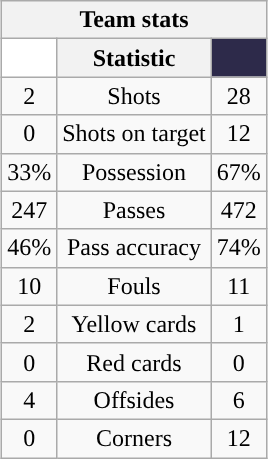<table class="wikitable" style="margin-left: auto; margin-right: auto; border: none; text-align:center;">
<tr>
<th colspan=3>Team stats</th>
</tr>
<tr>
<th style="background: #FFFFFF; color: #008000;"> <a href='#'></a></th>
<th>Statistic</th>
<th style="background: #2D2A4A; color: #FFFFFF;"> <a href='#'></a></th>
</tr>
<tr>
<td>2</td>
<td>Shots</td>
<td>28</td>
</tr>
<tr>
<td>0</td>
<td>Shots on target</td>
<td>12</td>
</tr>
<tr>
<td>33%</td>
<td>Possession</td>
<td>67%</td>
</tr>
<tr>
<td>247</td>
<td>Passes</td>
<td>472</td>
</tr>
<tr>
<td>46%</td>
<td>Pass accuracy</td>
<td>74%</td>
</tr>
<tr>
<td>10</td>
<td>Fouls</td>
<td>11</td>
</tr>
<tr>
<td>2</td>
<td>Yellow cards</td>
<td>1</td>
</tr>
<tr>
<td>0</td>
<td>Red cards</td>
<td>0</td>
</tr>
<tr>
<td>4</td>
<td>Offsides</td>
<td>6</td>
</tr>
<tr>
<td>0</td>
<td>Corners</td>
<td>12</td>
</tr>
</table>
